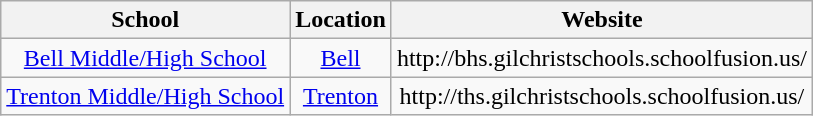<table class="wikitable" style="text-align:center">
<tr>
<th>School</th>
<th>Location</th>
<th>Website</th>
</tr>
<tr>
<td><a href='#'>Bell Middle/High School</a></td>
<td><a href='#'>Bell</a></td>
<td>http://bhs.gilchristschools.schoolfusion.us/</td>
</tr>
<tr>
<td><a href='#'>Trenton Middle/High School</a></td>
<td><a href='#'>Trenton</a></td>
<td>http://ths.gilchristschools.schoolfusion.us/</td>
</tr>
</table>
